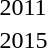<table>
<tr>
<td rowspan=2>2011<br></td>
<td rowspan=2></td>
<td rowspan=2></td>
<td></td>
</tr>
<tr>
<td></td>
</tr>
<tr>
<td rowspan=2>2015<br></td>
<td rowspan=2></td>
<td rowspan=2></td>
<td></td>
</tr>
<tr>
<td></td>
</tr>
</table>
